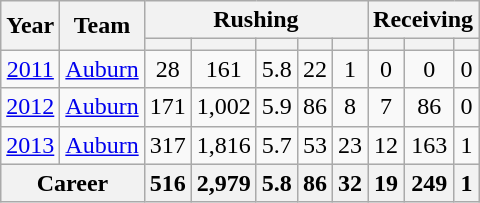<table class="wikitable sortable" style="text-align:center;">
<tr>
<th rowspan="2">Year</th>
<th rowspan="2">Team</th>
<th colspan="5">Rushing</th>
<th colspan="3">Receiving</th>
</tr>
<tr>
<th></th>
<th></th>
<th></th>
<th></th>
<th></th>
<th></th>
<th></th>
<th></th>
</tr>
<tr>
<td><a href='#'>2011</a></td>
<td><a href='#'>Auburn</a></td>
<td>28</td>
<td>161</td>
<td>5.8</td>
<td>22</td>
<td>1</td>
<td>0</td>
<td>0</td>
<td>0</td>
</tr>
<tr>
<td><a href='#'>2012</a></td>
<td><a href='#'>Auburn</a></td>
<td>171</td>
<td>1,002</td>
<td>5.9</td>
<td>86</td>
<td>8</td>
<td>7</td>
<td>86</td>
<td>0</td>
</tr>
<tr>
<td><a href='#'>2013</a></td>
<td><a href='#'>Auburn</a></td>
<td>317</td>
<td>1,816</td>
<td>5.7</td>
<td>53</td>
<td>23</td>
<td>12</td>
<td>163</td>
<td>1</td>
</tr>
<tr class="sortbottom" style="background:#eee;">
<th colspan=2>Career</th>
<th>516</th>
<th>2,979</th>
<th>5.8</th>
<th>86</th>
<th>32</th>
<th>19</th>
<th>249</th>
<th>1</th>
</tr>
</table>
